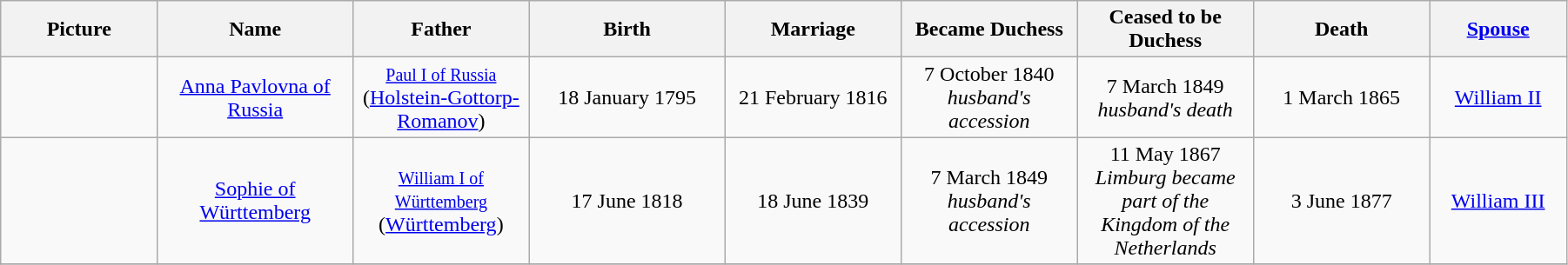<table width=95% class="wikitable">
<tr>
<th width = "8%">Picture</th>
<th width = "10%">Name</th>
<th width = "9%">Father</th>
<th width = "10%">Birth</th>
<th width = "9%">Marriage</th>
<th width = "9%">Became Duchess</th>
<th width = "9%">Ceased to be Duchess</th>
<th width = "9%">Death</th>
<th width = "7%"><a href='#'>Spouse</a></th>
</tr>
<tr>
<td align="center"></td>
<td align="center"><a href='#'>Anna Pavlovna of Russia</a></td>
<td align="center"><small><a href='#'>Paul I of Russia</a></small><br>(<a href='#'>Holstein-Gottorp-Romanov</a>)</td>
<td align="center">18 January 1795</td>
<td align="center">21 February 1816</td>
<td align="center">7 October 1840<br><em>husband's accession</em></td>
<td align="center">7 March 1849<br><em>husband's death</em></td>
<td align="center">1 March 1865</td>
<td align="center"><a href='#'>William II</a></td>
</tr>
<tr>
<td align="center"></td>
<td align="center"><a href='#'>Sophie of Württemberg</a></td>
<td align="center"><small><a href='#'>William I of Württemberg</a></small><br>(<a href='#'>Württemberg</a>)</td>
<td align="center">17 June 1818</td>
<td align="center">18 June 1839</td>
<td align="center">7 March 1849<br><em>husband's accession</em></td>
<td align="center">11 May 1867<br><em>Limburg became part of the Kingdom of the Netherlands</em></td>
<td align="center">3 June 1877</td>
<td align="center"><a href='#'>William III</a></td>
</tr>
<tr>
</tr>
</table>
